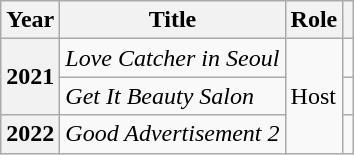<table class="wikitable plainrowheaders sortable">
<tr>
<th scope="col">Year</th>
<th scope="col">Title</th>
<th scope="col">Role</th>
<th scope="col" class="unsortable"></th>
</tr>
<tr>
<th scope="row" rowspan="2">2021</th>
<td><em>Love Catcher in Seoul</em></td>
<td rowspan="3">Host</td>
<td style="text-align:center"></td>
</tr>
<tr>
<td><em>Get It Beauty Salon</em></td>
<td style="text-align:center"></td>
</tr>
<tr>
<th scope="row">2022</th>
<td><em>Good Advertisement 2</em></td>
<td style="text-align:center"></td>
</tr>
</table>
